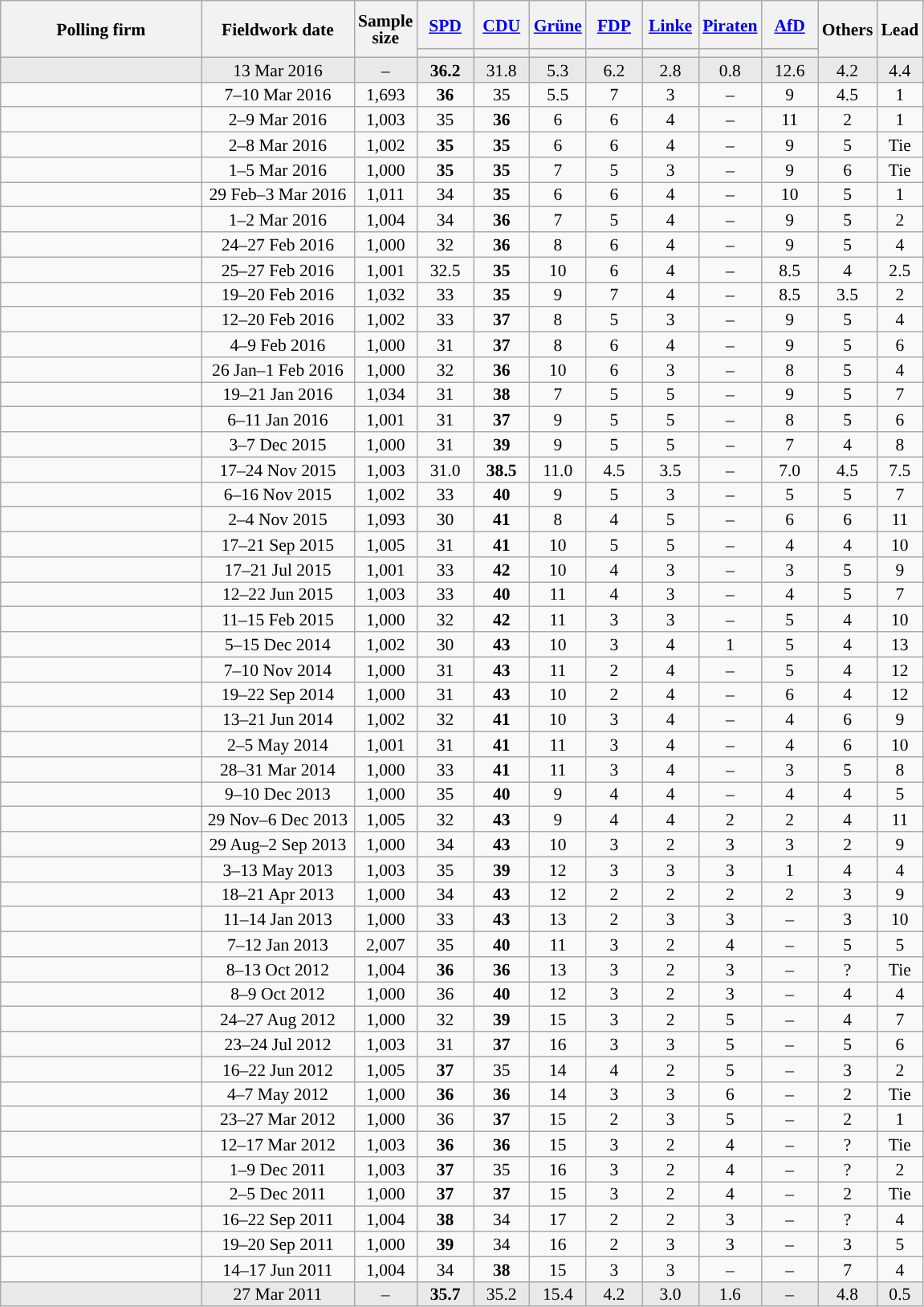<table class="wikitable sortable" style="text-align:center;font-size:90%;line-height:14px;">
<tr style="height:40px;">
<th style="width:160px;" rowspan="2">Polling firm</th>
<th style="width:120px;" rowspan="2">Fieldwork date</th>
<th style="width:35px;" rowspan="2">Sample<br>size</th>
<th class="unsortable" style="width:40px;"><a href='#'>SPD</a></th>
<th class="unsortable" style="width:40px;"><a href='#'>CDU</a></th>
<th class="unsortable" style="width:40px;"><a href='#'>Grüne</a></th>
<th class="unsortable" style="width:40px;"><a href='#'>FDP</a></th>
<th class="unsortable" style="width:40px;"><a href='#'>Linke</a></th>
<th class="unsortable" style="width:40px;"><a href='#'>Piraten</a></th>
<th class="unsortable" style="width:40px;"><a href='#'>AfD</a></th>
<th class="unsortable" style="width:40px;" rowspan="2">Others</th>
<th style="width:30px;" rowspan="2">Lead</th>
</tr>
<tr>
<th style="background:"></th>
<th style="background:"></th>
<th style="background:"></th>
<th style="background:"></th>
<th style="background:"></th>
<th style="background:"></th>
<th style="background:"></th>
</tr>
<tr style="background:#E9E9E9;">
<td></td>
<td data-sort-value="2016-03-13">13 Mar 2016</td>
<td>–</td>
<td><strong>36.2</strong></td>
<td>31.8</td>
<td>5.3</td>
<td>6.2</td>
<td>2.8</td>
<td>0.8</td>
<td>12.6</td>
<td>4.2</td>
<td style="background:">4.4</td>
</tr>
<tr>
<td></td>
<td data-sort-value="2016-03-10">7–10 Mar 2016</td>
<td>1,693</td>
<td><strong>36</strong></td>
<td>35</td>
<td>5.5</td>
<td>7</td>
<td>3</td>
<td>–</td>
<td>9</td>
<td>4.5</td>
<td style="background:">1</td>
</tr>
<tr>
<td></td>
<td data-sort-value="2016-03-10">2–9 Mar 2016</td>
<td>1,003</td>
<td>35</td>
<td><strong>36</strong></td>
<td>6</td>
<td>6</td>
<td>4</td>
<td>–</td>
<td>11</td>
<td>2</td>
<td style="background:">1</td>
</tr>
<tr>
<td></td>
<td data-sort-value="2016-03-09">2–8 Mar 2016</td>
<td>1,002</td>
<td><strong>35</strong></td>
<td><strong>35</strong></td>
<td>6</td>
<td>6</td>
<td>4</td>
<td>–</td>
<td>9</td>
<td>5</td>
<td data-sort-value="0">Tie</td>
</tr>
<tr>
<td></td>
<td data-sort-value="2016-03-07">1–5 Mar 2016</td>
<td>1,000</td>
<td><strong>35</strong></td>
<td><strong>35</strong></td>
<td>7</td>
<td>5</td>
<td>3</td>
<td>–</td>
<td>9</td>
<td>6</td>
<td data-sort-value="0">Tie</td>
</tr>
<tr>
<td></td>
<td data-sort-value="2016-03-04">29 Feb–3 Mar 2016</td>
<td>1,011</td>
<td>34</td>
<td><strong>35</strong></td>
<td>6</td>
<td>6</td>
<td>4</td>
<td>–</td>
<td>10</td>
<td>5</td>
<td style="background:">1</td>
</tr>
<tr>
<td></td>
<td data-sort-value="2016-03-03">1–2 Mar 2016</td>
<td>1,004</td>
<td>34</td>
<td><strong>36</strong></td>
<td>7</td>
<td>5</td>
<td>4</td>
<td>–</td>
<td>9</td>
<td>5</td>
<td style="background:">2</td>
</tr>
<tr>
<td></td>
<td data-sort-value="2016-03-01">24–27 Feb 2016</td>
<td>1,000</td>
<td>32</td>
<td><strong>36</strong></td>
<td>8</td>
<td>6</td>
<td>4</td>
<td>–</td>
<td>9</td>
<td>5</td>
<td style="background:">4</td>
</tr>
<tr>
<td></td>
<td data-sort-value="2016-02-28">25–27 Feb 2016</td>
<td>1,001</td>
<td>32.5</td>
<td><strong>35</strong></td>
<td>10</td>
<td>6</td>
<td>4</td>
<td>–</td>
<td>8.5</td>
<td>4</td>
<td style="background:">2.5</td>
</tr>
<tr>
<td></td>
<td data-sort-value="2016-02-22">19–20 Feb 2016</td>
<td>1,032</td>
<td>33</td>
<td><strong>35</strong></td>
<td>9</td>
<td>7</td>
<td>4</td>
<td>–</td>
<td>8.5</td>
<td>3.5</td>
<td style="background:">2</td>
</tr>
<tr>
<td></td>
<td data-sort-value="2016-02-25">12–20 Feb 2016</td>
<td>1,002</td>
<td>33</td>
<td><strong>37</strong></td>
<td>8</td>
<td>5</td>
<td>3</td>
<td>–</td>
<td>9</td>
<td>5</td>
<td style="background:">4</td>
</tr>
<tr>
<td></td>
<td data-sort-value="2016-02-11">4–9 Feb 2016</td>
<td>1,000</td>
<td>31</td>
<td><strong>37</strong></td>
<td>8</td>
<td>6</td>
<td>4</td>
<td>–</td>
<td>9</td>
<td>5</td>
<td style="background:">6</td>
</tr>
<tr>
<td></td>
<td data-sort-value="2016-02-05">26 Jan–1 Feb 2016</td>
<td>1,000</td>
<td>32</td>
<td><strong>36</strong></td>
<td>10</td>
<td>6</td>
<td>3</td>
<td>–</td>
<td>8</td>
<td>5</td>
<td style="background:">4</td>
</tr>
<tr>
<td></td>
<td data-sort-value="2016-01-22">19–21 Jan 2016</td>
<td>1,034</td>
<td>31</td>
<td><strong>38</strong></td>
<td>7</td>
<td>5</td>
<td>5</td>
<td>–</td>
<td>9</td>
<td>5</td>
<td style="background:">7</td>
</tr>
<tr>
<td></td>
<td data-sort-value="2016-01-14">6–11 Jan 2016</td>
<td>1,001</td>
<td>31</td>
<td><strong>37</strong></td>
<td>9</td>
<td>5</td>
<td>5</td>
<td>–</td>
<td>8</td>
<td>5</td>
<td style="background:">6</td>
</tr>
<tr>
<td></td>
<td data-sort-value="2015-12-10">3–7 Dec 2015</td>
<td>1,000</td>
<td>31</td>
<td><strong>39</strong></td>
<td>9</td>
<td>5</td>
<td>5</td>
<td>–</td>
<td>7</td>
<td>4</td>
<td style="background:">8</td>
</tr>
<tr>
<td></td>
<td data-sort-value="2015-11-25">17–24 Nov 2015</td>
<td>1,003</td>
<td>31.0</td>
<td><strong>38.5</strong></td>
<td>11.0</td>
<td>4.5</td>
<td>3.5</td>
<td>–</td>
<td>7.0</td>
<td>4.5</td>
<td style="background:">7.5</td>
</tr>
<tr>
<td></td>
<td data-sort-value="2015-11-19">6–16 Nov 2015</td>
<td>1,002</td>
<td>33</td>
<td><strong>40</strong></td>
<td>9</td>
<td>5</td>
<td>3</td>
<td>–</td>
<td>5</td>
<td>5</td>
<td style="background:">7</td>
</tr>
<tr>
<td></td>
<td data-sort-value="2015-11-06">2–4 Nov 2015</td>
<td>1,093</td>
<td>30</td>
<td><strong>41</strong></td>
<td>8</td>
<td>4</td>
<td>5</td>
<td>–</td>
<td>6</td>
<td>6</td>
<td style="background:">11</td>
</tr>
<tr>
<td></td>
<td data-sort-value="2015-09-24">17–21 Sep 2015</td>
<td>1,005</td>
<td>31</td>
<td><strong>41</strong></td>
<td>10</td>
<td>5</td>
<td>5</td>
<td>–</td>
<td>4</td>
<td>4</td>
<td style="background:">10</td>
</tr>
<tr>
<td></td>
<td data-sort-value="2015-07-23">17–21 Jul 2015</td>
<td>1,001</td>
<td>33</td>
<td><strong>42</strong></td>
<td>10</td>
<td>4</td>
<td>3</td>
<td>–</td>
<td>3</td>
<td>5</td>
<td style="background:">9</td>
</tr>
<tr>
<td></td>
<td data-sort-value="2015-06-26">12–22 Jun 2015</td>
<td>1,003</td>
<td>33</td>
<td><strong>40</strong></td>
<td>11</td>
<td>4</td>
<td>3</td>
<td>–</td>
<td>4</td>
<td>5</td>
<td style="background:">7</td>
</tr>
<tr>
<td></td>
<td data-sort-value="2015-02-19">11–15 Feb 2015</td>
<td>1,000</td>
<td>32</td>
<td><strong>42</strong></td>
<td>11</td>
<td>3</td>
<td>3</td>
<td>–</td>
<td>5</td>
<td>4</td>
<td style="background:">10</td>
</tr>
<tr>
<td></td>
<td data-sort-value="2014-12-17">5–15 Dec 2014</td>
<td>1,002</td>
<td>30</td>
<td><strong>43</strong></td>
<td>10</td>
<td>3</td>
<td>4</td>
<td>1</td>
<td>5</td>
<td>4</td>
<td style="background:">13</td>
</tr>
<tr>
<td></td>
<td data-sort-value="2014-11-13">7–10 Nov 2014</td>
<td>1,000</td>
<td>31</td>
<td><strong>43</strong></td>
<td>11</td>
<td>2</td>
<td>4</td>
<td>–</td>
<td>5</td>
<td>4</td>
<td style="background:">12</td>
</tr>
<tr>
<td></td>
<td data-sort-value="2014-09-25">19–22 Sep 2014</td>
<td>1,000</td>
<td>31</td>
<td><strong>43</strong></td>
<td>10</td>
<td>2</td>
<td>4</td>
<td>–</td>
<td>6</td>
<td>4</td>
<td style="background:">12</td>
</tr>
<tr>
<td></td>
<td data-sort-value="2014-06-24">13–21 Jun 2014</td>
<td>1,002</td>
<td>32</td>
<td><strong>41</strong></td>
<td>10</td>
<td>3</td>
<td>4</td>
<td>–</td>
<td>4</td>
<td>6</td>
<td style="background:">9</td>
</tr>
<tr>
<td></td>
<td data-sort-value="2014-05-08">2–5 May 2014</td>
<td>1,001</td>
<td>31</td>
<td><strong>41</strong></td>
<td>11</td>
<td>3</td>
<td>4</td>
<td>–</td>
<td>4</td>
<td>6</td>
<td style="background:">10</td>
</tr>
<tr>
<td></td>
<td data-sort-value="2014-04-03">28–31 Mar 2014</td>
<td>1,000</td>
<td>33</td>
<td><strong>41</strong></td>
<td>11</td>
<td>3</td>
<td>4</td>
<td>–</td>
<td>3</td>
<td>5</td>
<td style="background:">8</td>
</tr>
<tr>
<td></td>
<td data-sort-value="2013-12-12">9–10 Dec 2013</td>
<td>1,000</td>
<td>35</td>
<td><strong>40</strong></td>
<td>9</td>
<td>4</td>
<td>4</td>
<td>–</td>
<td>4</td>
<td>4</td>
<td style="background:">5</td>
</tr>
<tr>
<td></td>
<td data-sort-value="2013-12-11">29 Nov–6 Dec 2013</td>
<td>1,005</td>
<td>32</td>
<td><strong>43</strong></td>
<td>9</td>
<td>4</td>
<td>4</td>
<td>2</td>
<td>2</td>
<td>4</td>
<td style="background:">11</td>
</tr>
<tr>
<td></td>
<td data-sort-value="2013-09-05">29 Aug–2 Sep 2013</td>
<td>1,000</td>
<td>34</td>
<td><strong>43</strong></td>
<td>10</td>
<td>3</td>
<td>2</td>
<td>3</td>
<td>3</td>
<td>2</td>
<td style="background:">9</td>
</tr>
<tr>
<td></td>
<td data-sort-value="2013-05-16">3–13 May 2013</td>
<td>1,003</td>
<td>35</td>
<td><strong>39</strong></td>
<td>12</td>
<td>3</td>
<td>3</td>
<td>3</td>
<td>1</td>
<td>4</td>
<td style="background:">4</td>
</tr>
<tr>
<td></td>
<td data-sort-value="2013-04-25">18–21 Apr 2013</td>
<td>1,000</td>
<td>34</td>
<td><strong>43</strong></td>
<td>12</td>
<td>2</td>
<td>2</td>
<td>2</td>
<td>2</td>
<td>3</td>
<td style="background:">9</td>
</tr>
<tr>
<td></td>
<td data-sort-value="2013-01-17">11–14 Jan 2013</td>
<td>1,000</td>
<td>33</td>
<td><strong>43</strong></td>
<td>13</td>
<td>2</td>
<td>3</td>
<td>3</td>
<td>–</td>
<td>3</td>
<td style="background:">10</td>
</tr>
<tr>
<td></td>
<td data-sort-value="2013-01-16">7–12 Jan 2013</td>
<td>2,007</td>
<td>35</td>
<td><strong>40</strong></td>
<td>11</td>
<td>3</td>
<td>2</td>
<td>4</td>
<td>–</td>
<td>5</td>
<td style="background:">5</td>
</tr>
<tr>
<td></td>
<td data-sort-value="2012-10-17">8–13 Oct 2012</td>
<td>1,004</td>
<td><strong>36</strong></td>
<td><strong>36</strong></td>
<td>13</td>
<td>3</td>
<td>2</td>
<td>3</td>
<td>–</td>
<td>?</td>
<td data-sort-value="0">Tie</td>
</tr>
<tr>
<td></td>
<td data-sort-value="2012-10-11">8–9 Oct 2012</td>
<td>1,000</td>
<td>36</td>
<td><strong>40</strong></td>
<td>12</td>
<td>3</td>
<td>2</td>
<td>3</td>
<td>–</td>
<td>4</td>
<td style="background:">4</td>
</tr>
<tr>
<td></td>
<td data-sort-value="2012-08-30">24–27 Aug 2012</td>
<td>1,000</td>
<td>32</td>
<td><strong>39</strong></td>
<td>15</td>
<td>3</td>
<td>2</td>
<td>5</td>
<td>–</td>
<td>4</td>
<td style="background:">7</td>
</tr>
<tr>
<td></td>
<td data-sort-value="2012-07-26">23–24 Jul 2012</td>
<td>1,003</td>
<td>31</td>
<td><strong>37</strong></td>
<td>16</td>
<td>3</td>
<td>3</td>
<td>5</td>
<td>–</td>
<td>5</td>
<td style="background:">6</td>
</tr>
<tr>
<td></td>
<td data-sort-value="2012-06-27">16–22 Jun 2012</td>
<td>1,005</td>
<td><strong>37</strong></td>
<td>35</td>
<td>14</td>
<td>4</td>
<td>2</td>
<td>5</td>
<td>–</td>
<td>3</td>
<td style="background:">2</td>
</tr>
<tr>
<td></td>
<td data-sort-value="2012-05-10">4–7 May 2012</td>
<td>1,000</td>
<td><strong>36</strong></td>
<td><strong>36</strong></td>
<td>14</td>
<td>3</td>
<td>3</td>
<td>6</td>
<td>–</td>
<td>2</td>
<td data-sort-value="0">Tie</td>
</tr>
<tr>
<td></td>
<td data-sort-value="2012-03-29">23–27 Mar 2012</td>
<td>1,000</td>
<td>36</td>
<td><strong>37</strong></td>
<td>15</td>
<td>2</td>
<td>3</td>
<td>5</td>
<td>–</td>
<td>2</td>
<td style="background:">1</td>
</tr>
<tr>
<td></td>
<td data-sort-value="2012-03-20">12–17 Mar 2012</td>
<td>1,003</td>
<td><strong>36</strong></td>
<td><strong>36</strong></td>
<td>15</td>
<td>3</td>
<td>2</td>
<td>4</td>
<td>–</td>
<td>?</td>
<td data-sort-value="0">Tie</td>
</tr>
<tr>
<td></td>
<td data-sort-value="2011-12-15">1–9 Dec 2011</td>
<td>1,003</td>
<td><strong>37</strong></td>
<td>35</td>
<td>16</td>
<td>3</td>
<td>2</td>
<td>4</td>
<td>–</td>
<td>?</td>
<td style="background:">2</td>
</tr>
<tr>
<td></td>
<td data-sort-value="2011-12-08">2–5 Dec 2011</td>
<td>1,000</td>
<td><strong>37</strong></td>
<td><strong>37</strong></td>
<td>15</td>
<td>3</td>
<td>2</td>
<td>4</td>
<td>–</td>
<td>2</td>
<td data-sort-value="0">Tie</td>
</tr>
<tr>
<td></td>
<td data-sort-value="2011-09-30">16–22 Sep 2011</td>
<td>1,004</td>
<td><strong>38</strong></td>
<td>34</td>
<td>17</td>
<td>2</td>
<td>2</td>
<td>3</td>
<td>–</td>
<td>?</td>
<td style="background:">4</td>
</tr>
<tr>
<td></td>
<td data-sort-value="2011-09-22">19–20 Sep 2011</td>
<td>1,000</td>
<td><strong>39</strong></td>
<td>34</td>
<td>16</td>
<td>2</td>
<td>3</td>
<td>3</td>
<td>–</td>
<td>3</td>
<td style="background:">5</td>
</tr>
<tr>
<td></td>
<td data-sort-value="2011-06-22">14–17 Jun 2011</td>
<td>1,004</td>
<td>34</td>
<td><strong>38</strong></td>
<td>15</td>
<td>3</td>
<td>3</td>
<td>–</td>
<td>–</td>
<td>7</td>
<td style="background:">4</td>
</tr>
<tr style="background:#E9E9E9;">
<td></td>
<td data-sort-value="2011-03-27">27 Mar 2011</td>
<td>–</td>
<td><strong>35.7</strong></td>
<td>35.2</td>
<td>15.4</td>
<td>4.2</td>
<td>3.0</td>
<td>1.6</td>
<td>–</td>
<td>4.8</td>
<td style="background:">0.5</td>
</tr>
</table>
